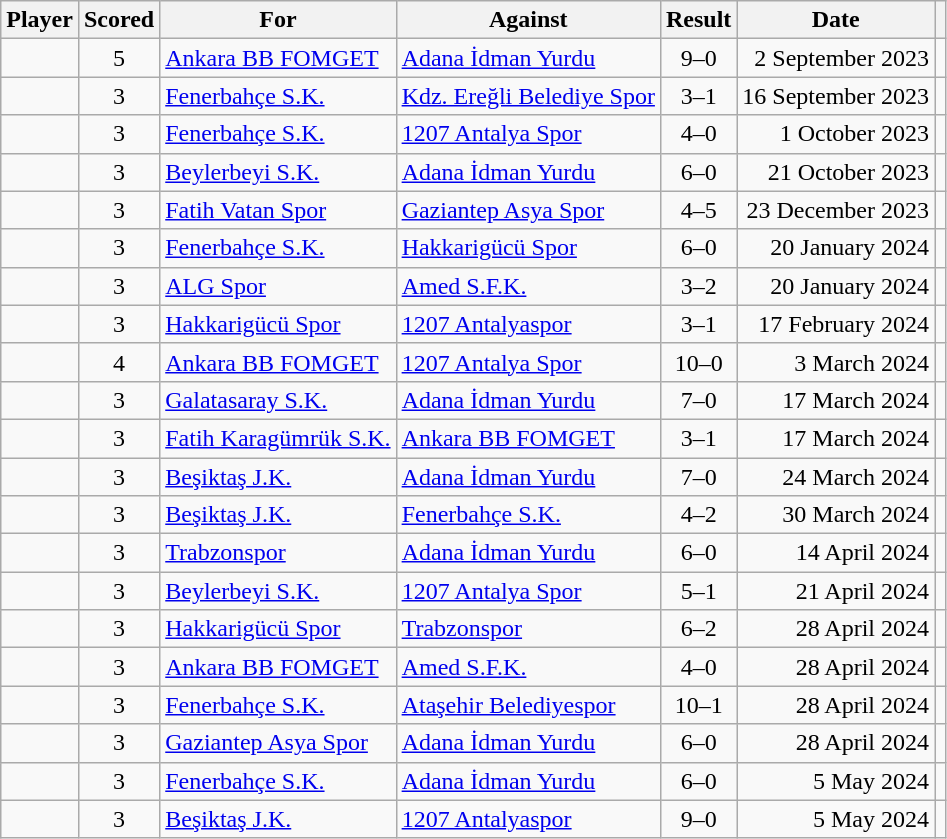<table class="wikitable sortable">
<tr>
<th>Player</th>
<th>Scored</th>
<th>For</th>
<th>Against</th>
<th>Result</th>
<th>Date</th>
<th></th>
</tr>
<tr>
<td> </td>
<td align=center>5</td>
<td><a href='#'>Ankara BB FOMGET</a></td>
<td><a href='#'>Adana İdman Yurdu</a></td>
<td align=center>9–0</td>
<td align=right>2 September 2023</td>
<td align=center></td>
</tr>
<tr>
<td> </td>
<td align=center>3</td>
<td><a href='#'>Fenerbahçe S.K.</a></td>
<td><a href='#'>Kdz. Ereğli Belediye Spor</a></td>
<td align=center>3–1</td>
<td align=right>16 September 2023</td>
<td align=center></td>
</tr>
<tr>
<td> </td>
<td align=center>3</td>
<td><a href='#'>Fenerbahçe S.K.</a></td>
<td><a href='#'>1207 Antalya Spor</a></td>
<td align=center>4–0</td>
<td align=right>1 October 2023</td>
<td align=center></td>
</tr>
<tr>
<td> </td>
<td align=center>3</td>
<td><a href='#'>Beylerbeyi S.K.</a></td>
<td><a href='#'>Adana İdman Yurdu</a></td>
<td align=center>6–0</td>
<td align=right>21 October 2023</td>
<td align=center></td>
</tr>
<tr>
<td> </td>
<td align=center>3</td>
<td><a href='#'>Fatih Vatan Spor</a></td>
<td><a href='#'>Gaziantep Asya Spor</a></td>
<td align=center>4–5</td>
<td align=right>23 December 2023</td>
<td align=center></td>
</tr>
<tr>
<td> </td>
<td align=center>3</td>
<td><a href='#'>Fenerbahçe S.K.</a></td>
<td><a href='#'>Hakkarigücü Spor</a></td>
<td align=center>6–0</td>
<td align=right>20 January 2024</td>
<td align=center></td>
</tr>
<tr>
<td> </td>
<td align=center>3</td>
<td><a href='#'>ALG Spor</a></td>
<td><a href='#'>Amed S.F.K.</a></td>
<td align=center>3–2</td>
<td align=right>20 January 2024</td>
<td align=center></td>
</tr>
<tr>
<td> </td>
<td align=center>3</td>
<td><a href='#'>Hakkarigücü Spor</a></td>
<td><a href='#'>1207 Antalyaspor</a></td>
<td align=center>3–1</td>
<td align=right>17 February 2024</td>
<td align=center></td>
</tr>
<tr>
<td> </td>
<td align=center>4</td>
<td><a href='#'>Ankara BB FOMGET</a></td>
<td><a href='#'>1207 Antalya Spor</a></td>
<td align=center>10–0</td>
<td align=right>3 March 2024</td>
<td align=center></td>
</tr>
<tr>
<td> </td>
<td align=center>3</td>
<td><a href='#'>Galatasaray S.K.</a></td>
<td><a href='#'>Adana İdman Yurdu</a></td>
<td align=center>7–0</td>
<td align=right>17 March 2024</td>
<td align=center></td>
</tr>
<tr>
<td> </td>
<td align=center>3</td>
<td><a href='#'>Fatih Karagümrük S.K.</a></td>
<td><a href='#'>Ankara BB FOMGET</a></td>
<td align=center>3–1</td>
<td align=right>17 March 2024</td>
<td align=center></td>
</tr>
<tr>
<td> </td>
<td align=center>3</td>
<td><a href='#'>Beşiktaş J.K.</a></td>
<td><a href='#'>Adana İdman Yurdu</a></td>
<td align=center>7–0</td>
<td align=right>24 March 2024</td>
<td align=center></td>
</tr>
<tr>
<td> </td>
<td align=center>3</td>
<td><a href='#'>Beşiktaş J.K.</a></td>
<td><a href='#'>Fenerbahçe S.K.</a></td>
<td align=center>4–2</td>
<td align=right>30 March 2024</td>
<td align=center></td>
</tr>
<tr>
<td> </td>
<td align=center>3</td>
<td><a href='#'>Trabzonspor</a></td>
<td><a href='#'>Adana İdman Yurdu</a></td>
<td align=center>6–0</td>
<td align=right>14 April 2024</td>
<td align=center></td>
</tr>
<tr>
<td> </td>
<td align=center>3</td>
<td><a href='#'>Beylerbeyi S.K.</a></td>
<td><a href='#'>1207 Antalya Spor</a></td>
<td align=center>5–1</td>
<td align=right>21 April 2024</td>
<td align=center></td>
</tr>
<tr>
<td> </td>
<td align=center>3</td>
<td><a href='#'>Hakkarigücü Spor</a></td>
<td><a href='#'>Trabzonspor</a></td>
<td align=center>6–2</td>
<td align=right>28 April 2024</td>
<td align=center></td>
</tr>
<tr>
<td> </td>
<td align=center>3</td>
<td><a href='#'>Ankara BB FOMGET</a></td>
<td><a href='#'>Amed S.F.K.</a></td>
<td align=center>4–0</td>
<td align=right>28 April 2024</td>
<td align=center></td>
</tr>
<tr>
<td> </td>
<td align=center>3</td>
<td><a href='#'>Fenerbahçe S.K.</a></td>
<td><a href='#'>Ataşehir Belediyespor</a></td>
<td align=center>10–1</td>
<td align=right>28 April 2024</td>
<td align=center></td>
</tr>
<tr>
<td> </td>
<td align=center>3</td>
<td><a href='#'>Gaziantep Asya Spor</a></td>
<td><a href='#'>Adana İdman Yurdu</a></td>
<td align=center>6–0</td>
<td align=right>28 April 2024</td>
<td align=center></td>
</tr>
<tr>
<td> </td>
<td align=center>3</td>
<td><a href='#'>Fenerbahçe S.K.</a></td>
<td><a href='#'>Adana İdman Yurdu</a></td>
<td align=center>6–0</td>
<td align=right>5 May 2024</td>
<td align=center></td>
</tr>
<tr>
<td> </td>
<td align=center>3</td>
<td><a href='#'>Beşiktaş J.K.</a></td>
<td><a href='#'>1207 Antalyaspor</a></td>
<td align=center>9–0</td>
<td align=right>5 May 2024</td>
<td align=center></td>
</tr>
</table>
